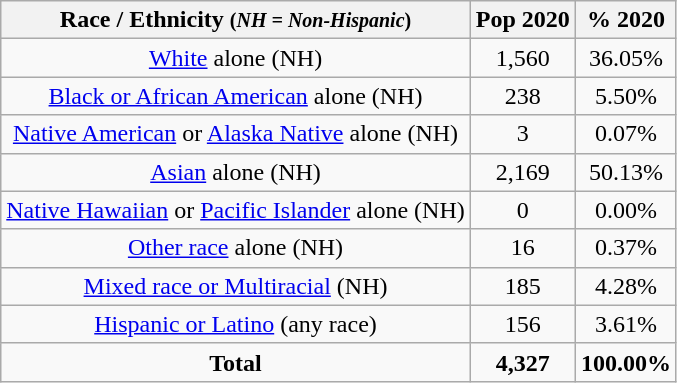<table class="wikitable" style="text-align:center;">
<tr>
<th>Race / Ethnicity <small>(<em>NH = Non-Hispanic</em>)</small></th>
<th>Pop 2020</th>
<th>% 2020</th>
</tr>
<tr>
<td><a href='#'>White</a> alone (NH)</td>
<td>1,560</td>
<td>36.05%</td>
</tr>
<tr>
<td><a href='#'>Black or African American</a> alone (NH)</td>
<td>238</td>
<td>5.50%</td>
</tr>
<tr>
<td><a href='#'>Native American</a> or <a href='#'>Alaska Native</a> alone (NH)</td>
<td>3</td>
<td>0.07%</td>
</tr>
<tr>
<td><a href='#'>Asian</a> alone (NH)</td>
<td>2,169</td>
<td>50.13%</td>
</tr>
<tr>
<td><a href='#'>Native Hawaiian</a> or <a href='#'>Pacific Islander</a> alone (NH)</td>
<td>0</td>
<td>0.00%</td>
</tr>
<tr>
<td><a href='#'>Other race</a> alone (NH)</td>
<td>16</td>
<td>0.37%</td>
</tr>
<tr>
<td><a href='#'>Mixed race or Multiracial</a> (NH)</td>
<td>185</td>
<td>4.28%</td>
</tr>
<tr>
<td><a href='#'>Hispanic or Latino</a> (any race)</td>
<td>156</td>
<td>3.61%</td>
</tr>
<tr>
<td><strong>Total</strong></td>
<td><strong>4,327</strong></td>
<td><strong>100.00%</strong></td>
</tr>
</table>
